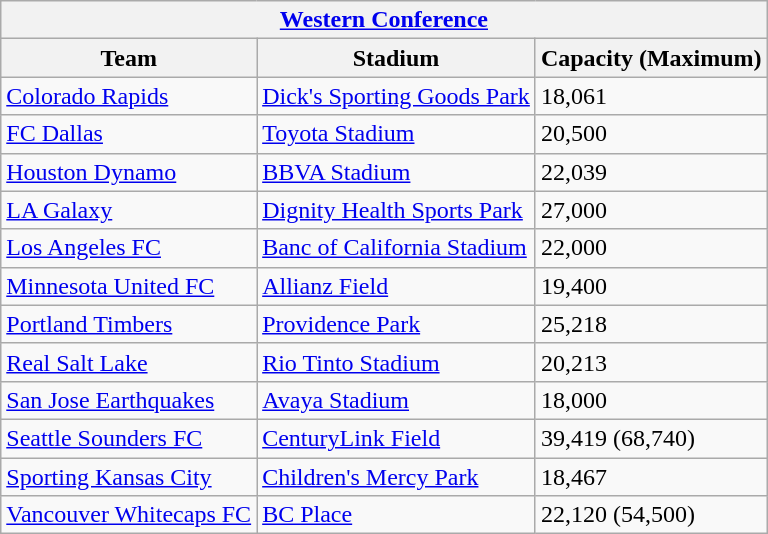<table class="wikitable" style="text-align:left">
<tr>
<th colspan=3><a href='#'>Western Conference</a></th>
</tr>
<tr>
<th>Team</th>
<th>Stadium</th>
<th>Capacity (Maximum)</th>
</tr>
<tr>
<td><a href='#'>Colorado Rapids</a></td>
<td><a href='#'>Dick's Sporting Goods Park</a></td>
<td>18,061</td>
</tr>
<tr>
<td><a href='#'>FC Dallas</a></td>
<td><a href='#'>Toyota Stadium</a></td>
<td>20,500</td>
</tr>
<tr>
<td><a href='#'>Houston Dynamo</a></td>
<td><a href='#'>BBVA Stadium</a></td>
<td>22,039</td>
</tr>
<tr>
<td><a href='#'>LA Galaxy</a></td>
<td><a href='#'>Dignity Health Sports Park</a></td>
<td>27,000</td>
</tr>
<tr>
<td><a href='#'>Los Angeles FC</a></td>
<td><a href='#'>Banc of California Stadium</a></td>
<td>22,000</td>
</tr>
<tr>
<td><a href='#'>Minnesota United FC</a></td>
<td><a href='#'>Allianz Field</a></td>
<td>19,400</td>
</tr>
<tr>
<td><a href='#'>Portland Timbers</a></td>
<td><a href='#'>Providence Park</a></td>
<td>25,218</td>
</tr>
<tr>
<td><a href='#'>Real Salt Lake</a></td>
<td><a href='#'>Rio Tinto Stadium</a></td>
<td>20,213</td>
</tr>
<tr>
<td><a href='#'>San Jose Earthquakes</a></td>
<td><a href='#'>Avaya Stadium</a></td>
<td>18,000</td>
</tr>
<tr>
<td><a href='#'>Seattle Sounders FC</a></td>
<td><a href='#'>CenturyLink Field</a></td>
<td>39,419 (68,740)</td>
</tr>
<tr>
<td><a href='#'>Sporting Kansas City</a></td>
<td><a href='#'>Children's Mercy Park</a></td>
<td>18,467</td>
</tr>
<tr>
<td><a href='#'>Vancouver Whitecaps FC</a></td>
<td><a href='#'>BC Place</a></td>
<td>22,120 (54,500)</td>
</tr>
</table>
